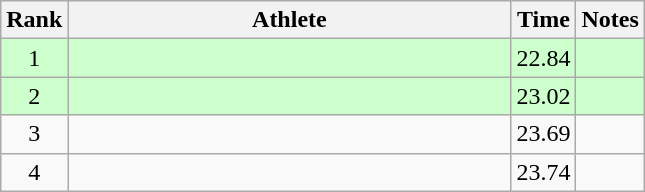<table class="wikitable" style="text-align:center">
<tr>
<th>Rank</th>
<th Style="width:18em">Athlete</th>
<th>Time</th>
<th>Notes</th>
</tr>
<tr style="background:#cfc">
<td>1</td>
<td style="text-align:left"></td>
<td>22.84</td>
<td></td>
</tr>
<tr style="background:#cfc">
<td>2</td>
<td style="text-align:left"></td>
<td>23.02</td>
<td></td>
</tr>
<tr>
<td>3</td>
<td style="text-align:left"></td>
<td>23.69</td>
<td></td>
</tr>
<tr>
<td>4</td>
<td style="text-align:left"></td>
<td>23.74</td>
<td></td>
</tr>
</table>
